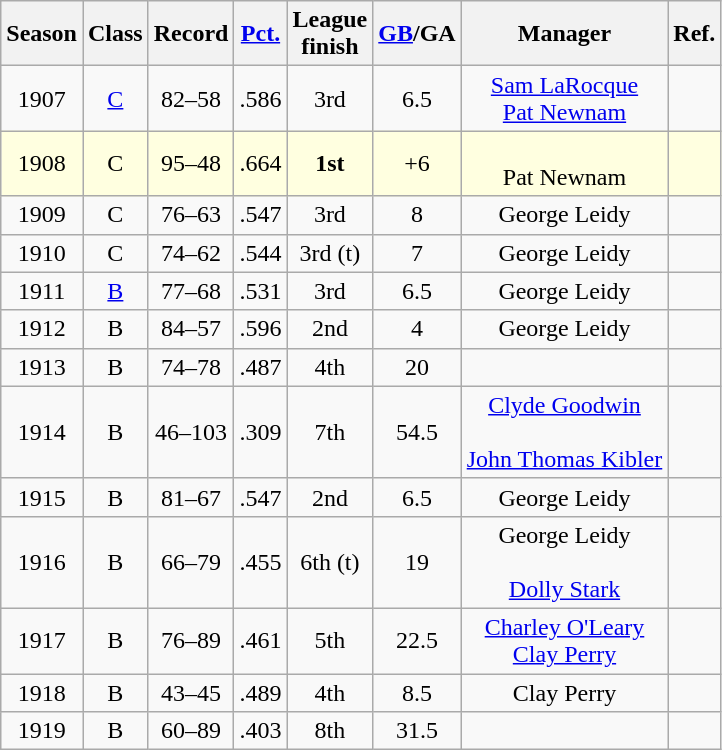<table class="wikitable" style="text-align:center">
<tr>
<th>Season</th>
<th>Class</th>
<th>Record</th>
<th><a href='#'>Pct.</a></th>
<th>League<br>finish</th>
<th><a href='#'>GB</a>/GA</th>
<th>Manager</th>
<th>Ref.</th>
</tr>
<tr>
<td>1907</td>
<td><a href='#'>C</a></td>
<td>82–58</td>
<td>.586</td>
<td>3rd</td>
<td>6.5</td>
<td><a href='#'>Sam LaRocque</a><br><a href='#'>Pat Newnam</a></td>
<td></td>
</tr>
<tr bgcolor=lightyellow>
<td>1908</td>
<td>C</td>
<td>95–48</td>
<td>.664</td>
<td><strong>1st</strong></td>
<td>+6</td>
<td><br>Pat Newnam</td>
<td></td>
</tr>
<tr>
<td>1909</td>
<td>C</td>
<td>76–63</td>
<td>.547</td>
<td>3rd</td>
<td>8</td>
<td>George Leidy</td>
<td></td>
</tr>
<tr>
<td>1910</td>
<td>C</td>
<td>74–62</td>
<td>.544</td>
<td>3rd (t)</td>
<td>7</td>
<td>George Leidy</td>
<td></td>
</tr>
<tr>
<td>1911</td>
<td><a href='#'>B</a></td>
<td>77–68</td>
<td>.531</td>
<td>3rd</td>
<td>6.5</td>
<td>George Leidy</td>
<td></td>
</tr>
<tr>
<td>1912</td>
<td>B</td>
<td>84–57</td>
<td>.596</td>
<td>2nd</td>
<td>4</td>
<td>George Leidy<br></td>
<td></td>
</tr>
<tr>
<td>1913</td>
<td>B</td>
<td>74–78</td>
<td>.487</td>
<td>4th</td>
<td>20</td>
<td></td>
<td></td>
</tr>
<tr>
<td>1914</td>
<td>B</td>
<td>46–103</td>
<td>.309</td>
<td>7th</td>
<td>54.5</td>
<td><a href='#'>Clyde Goodwin</a><br><br><a href='#'>John Thomas Kibler</a></td>
<td></td>
</tr>
<tr>
<td>1915</td>
<td>B</td>
<td>81–67</td>
<td>.547</td>
<td>2nd</td>
<td>6.5</td>
<td>George Leidy</td>
<td></td>
</tr>
<tr>
<td>1916</td>
<td>B</td>
<td>66–79</td>
<td>.455</td>
<td>6th (t)</td>
<td>19</td>
<td>George Leidy<br><br><a href='#'>Dolly Stark</a><br></td>
<td></td>
</tr>
<tr>
<td>1917</td>
<td>B</td>
<td>76–89</td>
<td>.461</td>
<td>5th</td>
<td>22.5</td>
<td><a href='#'>Charley O'Leary</a><br><a href='#'>Clay Perry</a></td>
<td></td>
</tr>
<tr>
<td>1918</td>
<td>B</td>
<td>43–45</td>
<td>.489</td>
<td>4th</td>
<td>8.5</td>
<td>Clay Perry</td>
<td></td>
</tr>
<tr>
<td>1919</td>
<td>B</td>
<td>60–89</td>
<td>.403</td>
<td>8th</td>
<td>31.5</td>
<td></td>
<td></td>
</tr>
</table>
